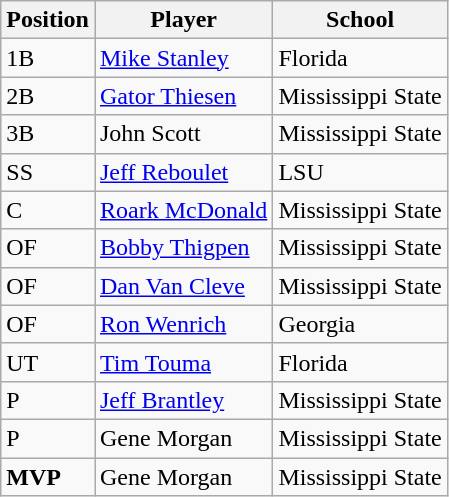<table class="wikitable">
<tr>
<th>Position</th>
<th>Player</th>
<th>School</th>
</tr>
<tr>
<td>1B</td>
<td><a href='#'>Mike Stanley</a></td>
<td>Florida</td>
</tr>
<tr>
<td>2B</td>
<td><a href='#'>Gator Thiesen</a></td>
<td>Mississippi State</td>
</tr>
<tr>
<td>3B</td>
<td>John Scott</td>
<td>Mississippi State</td>
</tr>
<tr>
<td>SS</td>
<td><a href='#'>Jeff Reboulet</a></td>
<td>LSU</td>
</tr>
<tr>
<td>C</td>
<td><a href='#'>Roark McDonald</a></td>
<td>Mississippi State</td>
</tr>
<tr>
<td>OF</td>
<td><a href='#'>Bobby Thigpen</a></td>
<td>Mississippi State</td>
</tr>
<tr>
<td>OF</td>
<td><a href='#'>Dan Van Cleve</a></td>
<td>Mississippi State</td>
</tr>
<tr>
<td>OF</td>
<td><a href='#'>Ron Wenrich</a></td>
<td>Georgia</td>
</tr>
<tr>
<td>UT</td>
<td><a href='#'>Tim Touma</a></td>
<td>Florida</td>
</tr>
<tr>
<td>P</td>
<td><a href='#'>Jeff Brantley</a></td>
<td>Mississippi State</td>
</tr>
<tr>
<td>P</td>
<td>Gene Morgan</td>
<td>Mississippi State</td>
</tr>
<tr>
<td><strong>MVP</strong></td>
<td>Gene Morgan</td>
<td>Mississippi State</td>
</tr>
</table>
